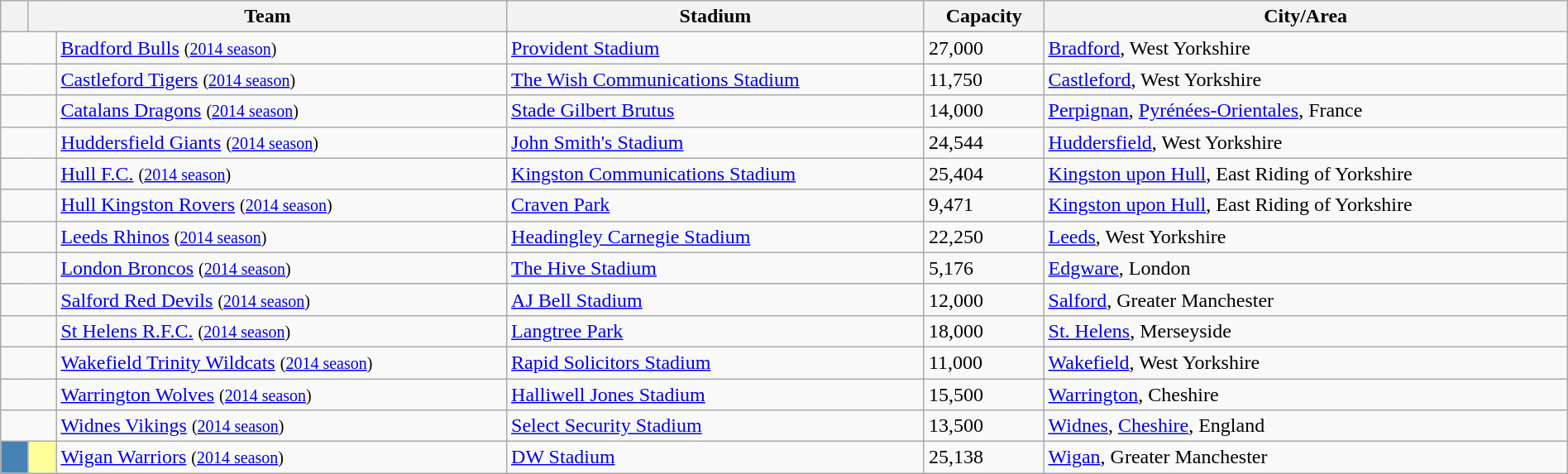<table style="width:100%;" class="wikitable sortable">
<tr>
<th style="width:15px;" class="unsortable"></th>
<th colspan=2>Team</th>
<th>Stadium</th>
<th>Capacity</th>
<th>City/Area</th>
</tr>
<tr>
<td colspan=2></td>
<td> <a href='#'>Bradford Bulls</a> <small>(<a href='#'>2014 season</a>)</small></td>
<td><a href='#'>Provident Stadium</a></td>
<td>27,000</td>
<td><a href='#'>Bradford</a>, West Yorkshire</td>
</tr>
<tr>
<td colspan=2></td>
<td> <a href='#'>Castleford Tigers</a> <small>(<a href='#'>2014 season</a>)</small></td>
<td><a href='#'>The Wish Communications Stadium</a></td>
<td>11,750</td>
<td><a href='#'>Castleford</a>, West Yorkshire</td>
</tr>
<tr>
<td colspan=2></td>
<td> <a href='#'>Catalans Dragons</a> <small>(<a href='#'>2014 season</a>)</small></td>
<td><a href='#'>Stade Gilbert Brutus</a></td>
<td>14,000</td>
<td><a href='#'>Perpignan</a>, <a href='#'>Pyrénées-Orientales</a>, France</td>
</tr>
<tr>
<td colspan=2></td>
<td> <a href='#'>Huddersfield Giants</a> <small>(<a href='#'>2014 season</a>)</small></td>
<td><a href='#'>John Smith's Stadium</a></td>
<td>24,544</td>
<td><a href='#'>Huddersfield</a>, West Yorkshire</td>
</tr>
<tr>
<td colspan=2></td>
<td> <a href='#'>Hull F.C.</a> <small>(<a href='#'>2014 season</a>)</small></td>
<td><a href='#'>Kingston Communications Stadium</a></td>
<td>25,404</td>
<td><a href='#'>Kingston upon Hull</a>, East Riding of Yorkshire</td>
</tr>
<tr>
<td colspan=2></td>
<td> <a href='#'>Hull Kingston Rovers</a> <small>(<a href='#'>2014 season</a>)</small></td>
<td><a href='#'>Craven Park</a></td>
<td>9,471</td>
<td><a href='#'>Kingston upon Hull</a>, East Riding of Yorkshire</td>
</tr>
<tr>
<td colspan=2></td>
<td> <a href='#'>Leeds Rhinos</a> <small>(<a href='#'>2014 season</a>)</small></td>
<td><a href='#'>Headingley Carnegie Stadium</a></td>
<td>22,250</td>
<td><a href='#'>Leeds</a>, West Yorkshire</td>
</tr>
<tr>
<td colspan=2></td>
<td> <a href='#'>London Broncos</a> <small>(<a href='#'>2014 season</a>)</small></td>
<td><a href='#'>The Hive Stadium</a></td>
<td>5,176</td>
<td><a href='#'>Edgware</a>, London</td>
</tr>
<tr>
<td colspan=2></td>
<td> <a href='#'>Salford Red Devils</a> <small>(<a href='#'>2014 season</a>)</small></td>
<td><a href='#'>AJ Bell Stadium</a></td>
<td>12,000</td>
<td><a href='#'>Salford</a>, Greater Manchester</td>
</tr>
<tr>
<td colspan=2></td>
<td> <a href='#'>St Helens R.F.C.</a> <small>(<a href='#'>2014 season</a>)</small></td>
<td><a href='#'>Langtree Park</a></td>
<td>18,000</td>
<td><a href='#'>St. Helens</a>, Merseyside</td>
</tr>
<tr>
<td colspan=2></td>
<td> <a href='#'>Wakefield Trinity Wildcats</a> <small>(<a href='#'>2014 season</a>)</small></td>
<td><a href='#'>Rapid Solicitors Stadium</a></td>
<td>11,000</td>
<td><a href='#'>Wakefield</a>, West Yorkshire</td>
</tr>
<tr>
<td colspan=2></td>
<td> <a href='#'>Warrington Wolves</a> <small>(<a href='#'>2014 season</a>)</small></td>
<td><a href='#'>Halliwell Jones Stadium</a></td>
<td>15,500</td>
<td><a href='#'>Warrington</a>, Cheshire</td>
</tr>
<tr>
<td colspan=2></td>
<td> <a href='#'>Widnes Vikings</a> <small>(<a href='#'>2014 season</a>)</small></td>
<td><a href='#'>Select Security Stadium</a></td>
<td>13,500</td>
<td><a href='#'>Widnes</a>, <a href='#'>Cheshire</a>, England</td>
</tr>
<tr>
<td style="background:#4682b4; width:15px;"></td>
<td style="background:#ff9; width:15px;"> </td>
<td> <a href='#'>Wigan Warriors</a> <small>(<a href='#'>2014 season</a>)</small></td>
<td><a href='#'>DW Stadium</a></td>
<td>25,138</td>
<td><a href='#'>Wigan</a>, Greater Manchester</td>
</tr>
</table>
